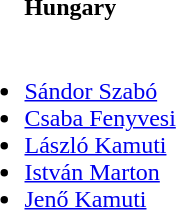<table>
<tr>
<th>Hungary</th>
</tr>
<tr>
<td><br><ul><li><a href='#'>Sándor Szabó</a></li><li><a href='#'>Csaba Fenyvesi</a></li><li><a href='#'>László Kamuti</a></li><li><a href='#'>István Marton</a></li><li><a href='#'>Jenő Kamuti</a></li></ul></td>
</tr>
</table>
